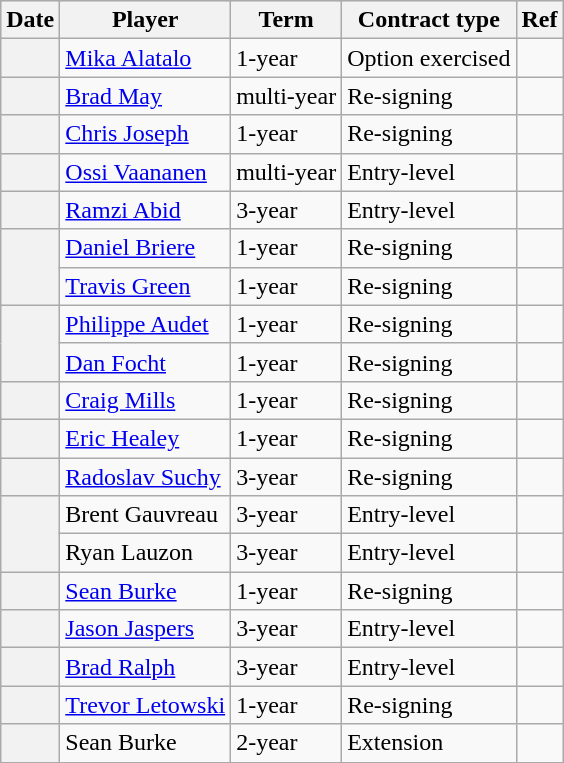<table class="wikitable plainrowheaders">
<tr style="background:#ddd; text-align:center;">
<th>Date</th>
<th>Player</th>
<th>Term</th>
<th>Contract type</th>
<th>Ref</th>
</tr>
<tr>
<th scope="row"></th>
<td><a href='#'>Mika Alatalo</a></td>
<td>1-year</td>
<td>Option exercised</td>
<td></td>
</tr>
<tr>
<th scope="row"></th>
<td><a href='#'>Brad May</a></td>
<td>multi-year</td>
<td>Re-signing</td>
<td></td>
</tr>
<tr>
<th scope="row"></th>
<td><a href='#'>Chris Joseph</a></td>
<td>1-year</td>
<td>Re-signing</td>
<td></td>
</tr>
<tr>
<th scope="row"></th>
<td><a href='#'>Ossi Vaananen</a></td>
<td>multi-year</td>
<td>Entry-level</td>
<td></td>
</tr>
<tr>
<th scope="row"></th>
<td><a href='#'>Ramzi Abid</a></td>
<td>3-year</td>
<td>Entry-level</td>
<td></td>
</tr>
<tr>
<th scope="row" rowspan=2></th>
<td><a href='#'>Daniel Briere</a></td>
<td>1-year</td>
<td>Re-signing</td>
<td></td>
</tr>
<tr>
<td><a href='#'>Travis Green</a></td>
<td>1-year</td>
<td>Re-signing</td>
<td></td>
</tr>
<tr>
<th scope="row" rowspan=2></th>
<td><a href='#'>Philippe Audet</a></td>
<td>1-year</td>
<td>Re-signing</td>
<td></td>
</tr>
<tr>
<td><a href='#'>Dan Focht</a></td>
<td>1-year</td>
<td>Re-signing</td>
<td></td>
</tr>
<tr>
<th scope="row"></th>
<td><a href='#'>Craig Mills</a></td>
<td>1-year</td>
<td>Re-signing</td>
<td></td>
</tr>
<tr>
<th scope="row"></th>
<td><a href='#'>Eric Healey</a></td>
<td>1-year</td>
<td>Re-signing</td>
<td></td>
</tr>
<tr>
<th scope="row"></th>
<td><a href='#'>Radoslav Suchy</a></td>
<td>3-year</td>
<td>Re-signing</td>
<td></td>
</tr>
<tr>
<th scope="row" rowspan=2></th>
<td>Brent Gauvreau</td>
<td>3-year</td>
<td>Entry-level</td>
<td></td>
</tr>
<tr>
<td>Ryan Lauzon</td>
<td>3-year</td>
<td>Entry-level</td>
<td></td>
</tr>
<tr>
<th scope="row"></th>
<td><a href='#'>Sean Burke</a></td>
<td>1-year</td>
<td>Re-signing</td>
<td></td>
</tr>
<tr>
<th scope="row"></th>
<td><a href='#'>Jason Jaspers</a></td>
<td>3-year</td>
<td>Entry-level</td>
<td></td>
</tr>
<tr>
<th scope="row"></th>
<td><a href='#'>Brad Ralph</a></td>
<td>3-year</td>
<td>Entry-level</td>
<td></td>
</tr>
<tr>
<th scope="row"></th>
<td><a href='#'>Trevor Letowski</a></td>
<td>1-year</td>
<td>Re-signing</td>
<td></td>
</tr>
<tr>
<th scope="row"></th>
<td>Sean Burke</td>
<td>2-year</td>
<td>Extension</td>
<td></td>
</tr>
</table>
